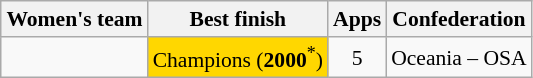<table class="wikitable" style="text-align: center; font-size: 90%; margin-left: 1em;">
<tr>
<th>Women's team</th>
<th>Best finish</th>
<th>Apps</th>
<th>Confederation</th>
</tr>
<tr>
<td style="text-align: left;"></td>
<td style="background-color: gold; text-align: left;">Champions (<strong>2000</strong><sup>*</sup>)</td>
<td>5</td>
<td>Oceania – OSA</td>
</tr>
</table>
